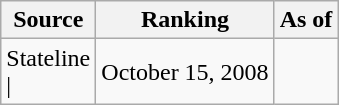<table class="wikitable" style="text-align:center">
<tr>
<th>Source</th>
<th>Ranking</th>
<th>As of</th>
</tr>
<tr>
<td align=left>Stateline<br>| </td>
<td>October 15, 2008</td>
</tr>
</table>
